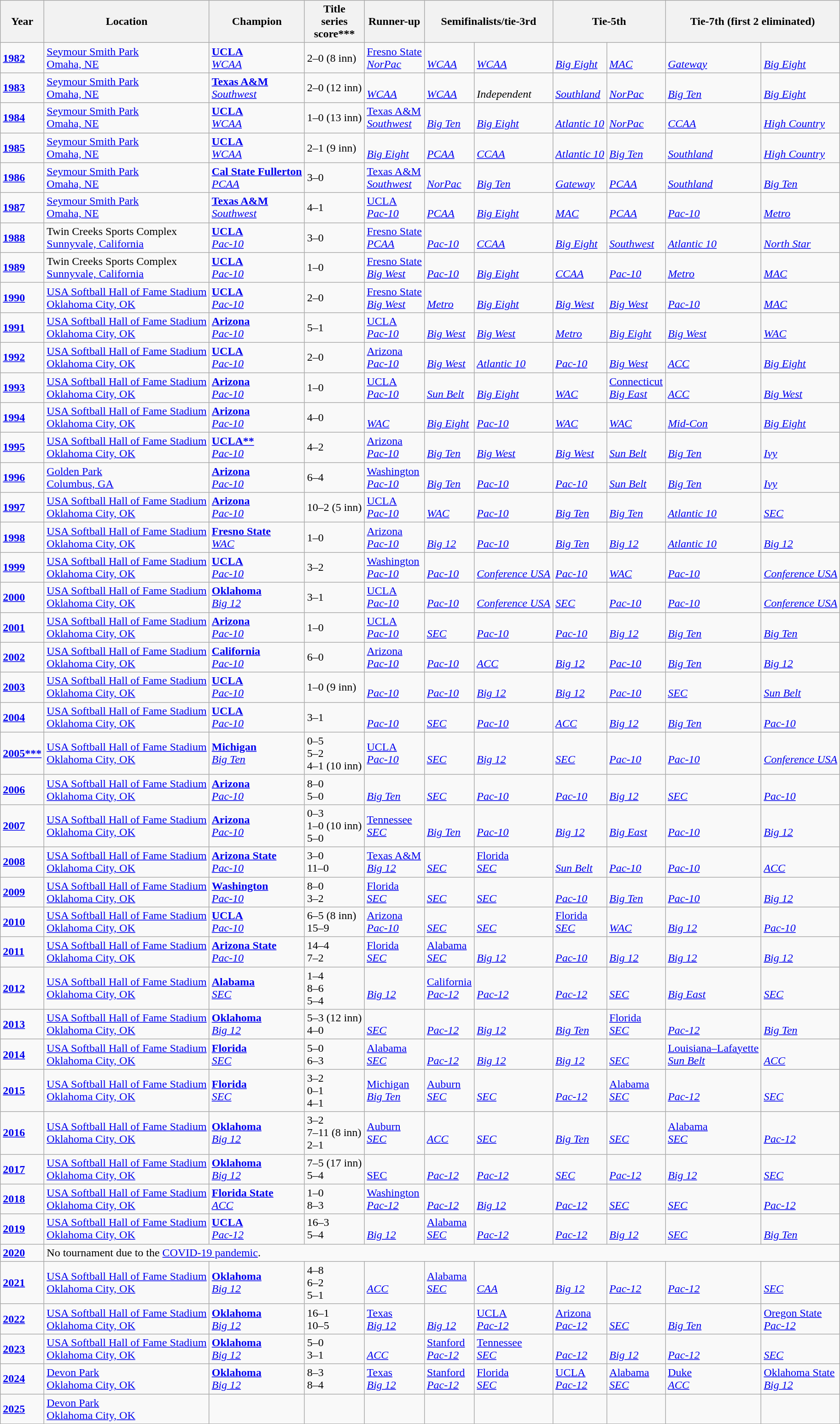<table class="wikitable">
<tr>
<th>Year</th>
<th>Location</th>
<th>Champion</th>
<th>Title<br><strong>series</strong><br><strong>score</strong>***</th>
<th>Runner-up</th>
<th colspan="2">Semifinalists/tie-3rd</th>
<th colspan="2">Tie-5th</th>
<th colspan="2">Tie-7th (first 2 eliminated)</th>
</tr>
<tr>
<td><strong><a href='#'>1982</a></strong></td>
<td><a href='#'>Seymour Smith Park</a><br><a href='#'>Omaha, NE</a></td>
<td><strong><a href='#'>UCLA</a></strong><br><em><a href='#'>WCAA</a></em></td>
<td>2–0 (8 inn)</td>
<td><a href='#'>Fresno State</a><br><em><a href='#'>NorPac</a></em></td>
<td><br><em><a href='#'>WCAA</a></em></td>
<td><br><em><a href='#'>WCAA</a></em></td>
<td><br><em><a href='#'>Big Eight</a></em></td>
<td><br><em><a href='#'>MAC</a></em></td>
<td><br><em><a href='#'>Gateway</a></em></td>
<td><br><em><a href='#'>Big Eight</a></em></td>
</tr>
<tr>
<td><strong><a href='#'>1983</a></strong></td>
<td><a href='#'>Seymour Smith Park</a><br><a href='#'>Omaha, NE</a></td>
<td><strong><a href='#'>Texas A&M</a></strong><br><em><a href='#'>Southwest</a></em></td>
<td>2–0 (12 inn)</td>
<td><br><em><a href='#'>WCAA</a></em></td>
<td><br><em><a href='#'>WCAA</a></em></td>
<td><br><em>Independent</em></td>
<td><br><em><a href='#'>Southland</a></em></td>
<td><br><em><a href='#'>NorPac</a></em></td>
<td><br><em><a href='#'>Big Ten</a></em></td>
<td><br><em><a href='#'>Big Eight</a></em></td>
</tr>
<tr>
<td><strong><a href='#'>1984</a></strong></td>
<td><a href='#'>Seymour Smith Park</a><br><a href='#'>Omaha, NE</a></td>
<td><strong><a href='#'>UCLA</a></strong><br><em><a href='#'>WCAA</a></em></td>
<td>1–0 (13 inn)</td>
<td><a href='#'>Texas A&M</a><br><em><a href='#'>Southwest</a></em></td>
<td><br><em><a href='#'>Big Ten</a></em></td>
<td><br><em><a href='#'>Big Eight</a></em></td>
<td><br><em><a href='#'>Atlantic 10</a></em></td>
<td><br><em><a href='#'>NorPac</a></em></td>
<td><br><em><a href='#'>CCAA</a></em></td>
<td><br><em><a href='#'>High Country</a></em></td>
</tr>
<tr>
<td><strong><a href='#'>1985</a></strong></td>
<td><a href='#'>Seymour Smith Park</a><br><a href='#'>Omaha, NE</a></td>
<td><strong><a href='#'>UCLA</a></strong><br><em><a href='#'>WCAA</a></em></td>
<td>2–1 (9 inn)</td>
<td><br><em><a href='#'>Big Eight</a></em></td>
<td><br><em><a href='#'>PCAA</a></em></td>
<td><br><em><a href='#'>CCAA</a></em></td>
<td><br><em><a href='#'>Atlantic 10</a></em></td>
<td><br><em><a href='#'>Big Ten</a></em></td>
<td><br><em><a href='#'>Southland</a></em></td>
<td><br><em><a href='#'>High Country</a></em></td>
</tr>
<tr>
<td><strong><a href='#'>1986</a></strong></td>
<td><a href='#'>Seymour Smith Park</a><br><a href='#'>Omaha, NE</a></td>
<td><strong><a href='#'>Cal State Fullerton</a></strong><br><em><a href='#'>PCAA</a></em></td>
<td>3–0</td>
<td><a href='#'>Texas A&M</a><br><em><a href='#'>Southwest</a></em></td>
<td><br><em><a href='#'>NorPac</a></em></td>
<td><br><em><a href='#'>Big Ten</a></em></td>
<td><br><em><a href='#'>Gateway</a></em></td>
<td><br><em><a href='#'>PCAA</a></em></td>
<td><br><em><a href='#'>Southland</a></em></td>
<td><br><em><a href='#'>Big Ten</a></em></td>
</tr>
<tr>
<td><strong><a href='#'>1987</a></strong></td>
<td><a href='#'>Seymour Smith Park</a><br><a href='#'>Omaha, NE</a></td>
<td><strong><a href='#'>Texas A&M</a></strong><br><em><a href='#'>Southwest</a></em></td>
<td>4–1</td>
<td><a href='#'>UCLA</a><br><em><a href='#'>Pac-10</a></em></td>
<td><br><em><a href='#'>PCAA</a></em></td>
<td><br><em><a href='#'>Big Eight</a></em></td>
<td><br><em><a href='#'>MAC</a></em></td>
<td><br><em><a href='#'>PCAA</a></em></td>
<td><br><em><a href='#'>Pac-10</a></em></td>
<td><br><em><a href='#'>Metro</a></em></td>
</tr>
<tr>
<td><strong><a href='#'>1988</a></strong></td>
<td>Twin Creeks Sports Complex<br> <a href='#'>Sunnyvale, California</a></td>
<td><strong><a href='#'>UCLA</a></strong><br><em><a href='#'>Pac-10</a></em></td>
<td>3–0</td>
<td><a href='#'>Fresno State</a><br><em><a href='#'>PCAA</a></em></td>
<td><br><em><a href='#'>Pac-10</a></em></td>
<td><br><em><a href='#'>CCAA</a></em></td>
<td><br><em><a href='#'>Big Eight</a></em></td>
<td><br><em><a href='#'>Southwest</a></em></td>
<td><br><em><a href='#'>Atlantic 10</a></em></td>
<td><br><em><a href='#'>North Star</a></em></td>
</tr>
<tr>
<td><strong><a href='#'>1989</a></strong></td>
<td>Twin Creeks Sports Complex<br> <a href='#'>Sunnyvale, California</a></td>
<td><strong><a href='#'>UCLA</a></strong><br><em><a href='#'>Pac-10</a></em></td>
<td>1–0</td>
<td><a href='#'>Fresno State</a><br><em><a href='#'>Big West</a></em></td>
<td><br><em><a href='#'>Pac-10</a></em></td>
<td><br><em><a href='#'>Big Eight</a></em></td>
<td><br><em><a href='#'>CCAA</a></em></td>
<td><br><em><a href='#'>Pac-10</a></em></td>
<td><br><em><a href='#'>Metro</a></em></td>
<td><br><em><a href='#'>MAC</a></em></td>
</tr>
<tr>
<td><strong><a href='#'>1990</a></strong></td>
<td><a href='#'>USA Softball Hall of Fame Stadium</a><br> <a href='#'>Oklahoma City, OK</a></td>
<td><strong><a href='#'>UCLA</a></strong><br><em><a href='#'>Pac-10</a></em></td>
<td>2–0</td>
<td><a href='#'>Fresno State</a><br><em><a href='#'>Big West</a></em></td>
<td><br><em><a href='#'>Metro</a></em></td>
<td><br><em><a href='#'>Big Eight</a></em></td>
<td><br><em><a href='#'>Big West</a></em></td>
<td><br><em><a href='#'>Big West</a></em></td>
<td><br><em><a href='#'>Pac-10</a></em></td>
<td><br><em><a href='#'>MAC</a></em></td>
</tr>
<tr>
<td><strong><a href='#'>1991</a></strong></td>
<td><a href='#'>USA Softball Hall of Fame Stadium</a><br> <a href='#'>Oklahoma City, OK</a></td>
<td><strong><a href='#'>Arizona</a></strong><br><em><a href='#'>Pac-10</a></em></td>
<td>5–1</td>
<td><a href='#'>UCLA</a><br><em><a href='#'>Pac-10</a></em></td>
<td><br><em><a href='#'>Big West</a></em></td>
<td><br><em><a href='#'>Big West</a></em></td>
<td><br><em><a href='#'>Metro</a></em></td>
<td><br><em><a href='#'>Big Eight</a></em></td>
<td><br><em><a href='#'>Big West</a></em></td>
<td><br><em><a href='#'>WAC</a></em></td>
</tr>
<tr>
<td><strong><a href='#'>1992</a></strong></td>
<td><a href='#'>USA Softball Hall of Fame Stadium</a><br> <a href='#'>Oklahoma City, OK</a></td>
<td><strong><a href='#'>UCLA</a></strong><br><em><a href='#'>Pac-10</a></em></td>
<td>2–0</td>
<td><a href='#'>Arizona</a><br><em><a href='#'>Pac-10</a></em></td>
<td><br><em><a href='#'>Big West</a></em></td>
<td><br><em><a href='#'>Atlantic 10</a></em></td>
<td><br><em><a href='#'>Pac-10</a></em></td>
<td><br><em><a href='#'>Big West</a></em></td>
<td><br><em><a href='#'>ACC</a></em></td>
<td><br><em><a href='#'>Big Eight</a></em></td>
</tr>
<tr>
<td><strong><a href='#'>1993</a></strong></td>
<td><a href='#'>USA Softball Hall of Fame Stadium</a><br> <a href='#'>Oklahoma City, OK</a></td>
<td><strong><a href='#'>Arizona</a></strong><br><em><a href='#'>Pac-10</a></em></td>
<td>1–0</td>
<td><a href='#'>UCLA</a><br><em><a href='#'>Pac-10</a></em></td>
<td><br><em><a href='#'>Sun Belt</a></em></td>
<td><br><em><a href='#'>Big Eight</a></em></td>
<td><br><em><a href='#'>WAC</a></em></td>
<td><a href='#'>Connecticut</a><br><em><a href='#'>Big East</a></em></td>
<td><br><em><a href='#'>ACC</a></em></td>
<td><br><em><a href='#'>Big West</a></em></td>
</tr>
<tr>
<td><strong><a href='#'>1994</a></strong></td>
<td><a href='#'>USA Softball Hall of Fame Stadium</a><br> <a href='#'>Oklahoma City, OK</a></td>
<td><strong><a href='#'>Arizona</a></strong><br><em><a href='#'>Pac-10</a></em></td>
<td>4–0</td>
<td><br><em><a href='#'>WAC</a></em></td>
<td><br><em><a href='#'>Big Eight</a></em></td>
<td><br><em><a href='#'>Pac-10</a></em></td>
<td><br><em><a href='#'>WAC</a></em></td>
<td><br><em><a href='#'>WAC</a></em></td>
<td><br><em><a href='#'>Mid-Con</a></em></td>
<td><br><em><a href='#'>Big Eight</a></em></td>
</tr>
<tr>
<td><strong><a href='#'>1995</a></strong></td>
<td><a href='#'>USA Softball Hall of Fame Stadium</a><br> <a href='#'>Oklahoma City, OK</a></td>
<td><strong><a href='#'>UCLA**</a></strong><br><em><a href='#'>Pac-10</a></em></td>
<td>4–2</td>
<td><a href='#'>Arizona</a><br><em><a href='#'>Pac-10</a></em></td>
<td><br><em><a href='#'>Big Ten</a></em></td>
<td><br><em><a href='#'>Big West</a></em></td>
<td><br><em><a href='#'>Big West</a></em></td>
<td><br><em><a href='#'>Sun Belt</a></em></td>
<td><br><em><a href='#'>Big Ten</a></em></td>
<td><br><em><a href='#'>Ivy</a></em></td>
</tr>
<tr>
<td><strong><a href='#'>1996</a></strong></td>
<td><a href='#'>Golden Park</a><br> <a href='#'>Columbus, GA</a></td>
<td><strong><a href='#'>Arizona</a></strong><br><em><a href='#'>Pac-10</a></em></td>
<td>6–4</td>
<td><a href='#'>Washington</a><br><em><a href='#'>Pac-10</a></em></td>
<td><br><em><a href='#'>Big Ten</a></em></td>
<td><br><em><a href='#'>Pac-10</a></em></td>
<td><br><em><a href='#'>Pac-10</a></em></td>
<td><br><em><a href='#'>Sun Belt</a></em></td>
<td><br><em><a href='#'>Big Ten</a></em></td>
<td><br><em><a href='#'>Ivy</a></em></td>
</tr>
<tr>
<td><strong><a href='#'>1997</a></strong></td>
<td><a href='#'>USA Softball Hall of Fame Stadium</a><br> <a href='#'>Oklahoma City, OK</a></td>
<td><strong><a href='#'>Arizona</a></strong><br><em><a href='#'>Pac-10</a></em></td>
<td>10–2 (5 inn)</td>
<td><a href='#'>UCLA</a><br><em><a href='#'>Pac-10</a></em></td>
<td><br><em><a href='#'>WAC</a></em></td>
<td><br><em><a href='#'>Pac-10</a></em></td>
<td><br><em><a href='#'>Big Ten</a></em></td>
<td><br><em><a href='#'>Big Ten</a></em></td>
<td><br><em><a href='#'>Atlantic 10</a></em></td>
<td><br><em><a href='#'>SEC</a></em></td>
</tr>
<tr>
<td><strong><a href='#'>1998</a></strong></td>
<td><a href='#'>USA Softball Hall of Fame Stadium</a><br> <a href='#'>Oklahoma City, OK</a></td>
<td><strong><a href='#'>Fresno State</a></strong><br><em><a href='#'>WAC</a></em></td>
<td>1–0</td>
<td><a href='#'>Arizona</a><br><em><a href='#'>Pac-10</a></em></td>
<td><br><em><a href='#'>Big 12</a></em></td>
<td><br><em><a href='#'>Pac-10</a></em></td>
<td><br><em><a href='#'>Big Ten</a></em></td>
<td><br><em><a href='#'>Big 12</a></em></td>
<td><br><em><a href='#'>Atlantic 10</a></em></td>
<td><br><em><a href='#'>Big 12</a></em></td>
</tr>
<tr>
<td><strong><a href='#'>1999</a></strong></td>
<td><a href='#'>USA Softball Hall of Fame Stadium</a><br> <a href='#'>Oklahoma City, OK</a></td>
<td><strong><a href='#'>UCLA</a></strong><br><em><a href='#'>Pac-10</a></em></td>
<td>3–2</td>
<td><a href='#'>Washington</a><br><em><a href='#'>Pac-10</a></em></td>
<td><br><em><a href='#'>Pac-10</a></em></td>
<td><br><em><a href='#'>Conference USA</a></em></td>
<td><br><em><a href='#'>Pac-10</a></em></td>
<td><br><em><a href='#'>WAC</a></em></td>
<td><br><em><a href='#'>Pac-10</a></em></td>
<td><br><em><a href='#'>Conference USA</a></em></td>
</tr>
<tr>
<td><strong><a href='#'>2000</a></strong></td>
<td><a href='#'>USA Softball Hall of Fame Stadium</a><br> <a href='#'>Oklahoma City, OK</a></td>
<td><strong><a href='#'>Oklahoma</a></strong><br><em><a href='#'>Big 12</a></em></td>
<td>3–1</td>
<td><a href='#'>UCLA</a><br><em><a href='#'>Pac-10</a></em></td>
<td><br><em><a href='#'>Pac-10</a></em></td>
<td><br><em><a href='#'>Conference USA</a></em></td>
<td><br><em><a href='#'>SEC</a></em></td>
<td><br><em><a href='#'>Pac-10</a></em></td>
<td><br><em><a href='#'>Pac-10</a></em></td>
<td><br><em><a href='#'>Conference USA</a></em></td>
</tr>
<tr>
<td><strong><a href='#'>2001</a></strong></td>
<td><a href='#'>USA Softball Hall of Fame Stadium</a><br> <a href='#'>Oklahoma City, OK</a></td>
<td><strong><a href='#'>Arizona</a></strong><br><em><a href='#'>Pac-10</a></em></td>
<td>1–0</td>
<td><a href='#'>UCLA</a><br><em><a href='#'>Pac-10</a></em></td>
<td><br><em><a href='#'>SEC</a></em></td>
<td><br><em><a href='#'>Pac-10</a></em></td>
<td><br><em><a href='#'>Pac-10</a></em></td>
<td><br><em><a href='#'>Big 12</a></em></td>
<td><br><em><a href='#'>Big Ten</a></em></td>
<td><br><em><a href='#'>Big Ten</a></em></td>
</tr>
<tr>
<td><strong><a href='#'>2002</a></strong></td>
<td><a href='#'>USA Softball Hall of Fame Stadium</a><br> <a href='#'>Oklahoma City, OK</a></td>
<td><strong><a href='#'>California</a></strong><br><em><a href='#'>Pac-10</a></em></td>
<td>6–0</td>
<td><a href='#'>Arizona</a><br><em><a href='#'>Pac-10</a></em></td>
<td><br><em><a href='#'>Pac-10</a></em></td>
<td><br><em><a href='#'>ACC</a></em></td>
<td><br><em><a href='#'>Big 12</a></em></td>
<td><br><em><a href='#'>Pac-10</a></em></td>
<td><br><em><a href='#'>Big Ten</a></em></td>
<td><br><em><a href='#'>Big 12</a></em></td>
</tr>
<tr>
<td><strong><a href='#'>2003</a></strong></td>
<td><a href='#'>USA Softball Hall of Fame Stadium</a><br> <a href='#'>Oklahoma City, OK</a></td>
<td><strong><a href='#'>UCLA</a></strong><br><em><a href='#'>Pac-10</a></em></td>
<td>1–0 (9 inn)</td>
<td><br><em><a href='#'>Pac-10</a></em></td>
<td><br><em><a href='#'>Pac-10</a></em></td>
<td><br><em><a href='#'>Big 12</a></em></td>
<td><br><em><a href='#'>Big 12</a></em></td>
<td><br><em><a href='#'>Pac-10</a></em></td>
<td><br><em><a href='#'>SEC</a></em></td>
<td><br><em><a href='#'>Sun Belt</a></em></td>
</tr>
<tr>
<td><strong><a href='#'>2004</a></strong></td>
<td><a href='#'>USA Softball Hall of Fame Stadium</a><br> <a href='#'>Oklahoma City, OK</a></td>
<td><strong><a href='#'>UCLA</a></strong><br><em><a href='#'>Pac-10</a></em></td>
<td>3–1</td>
<td><br><em><a href='#'>Pac-10</a></em></td>
<td><br><em><a href='#'>SEC</a></em></td>
<td><br><em><a href='#'>Pac-10</a></em></td>
<td><br><em><a href='#'>ACC</a></em></td>
<td><br><em><a href='#'>Big 12</a></em></td>
<td><br><em><a href='#'>Big Ten</a></em></td>
<td><br><em><a href='#'>Pac-10</a></em></td>
</tr>
<tr>
<td><strong><a href='#'>2005***</a></strong></td>
<td><a href='#'>USA Softball Hall of Fame Stadium</a><br> <a href='#'>Oklahoma City, OK</a></td>
<td><strong><a href='#'>Michigan</a></strong><br><em><a href='#'>Big Ten</a></em></td>
<td>0–5<br>5–2<br>4–1 (10 inn)</td>
<td><a href='#'>UCLA</a><br><em><a href='#'>Pac-10</a></em></td>
<td><br><em><a href='#'>SEC</a></em></td>
<td><br><em><a href='#'>Big 12</a></em></td>
<td><br><em><a href='#'>SEC</a></em></td>
<td><br><em><a href='#'>Pac-10</a></em></td>
<td><br><em><a href='#'>Pac-10</a></em></td>
<td><br><em><a href='#'>Conference USA</a></em></td>
</tr>
<tr>
<td><strong><a href='#'>2006</a></strong></td>
<td><a href='#'>USA Softball Hall of Fame Stadium</a><br> <a href='#'>Oklahoma City, OK</a></td>
<td><strong><a href='#'>Arizona</a></strong><br><em><a href='#'>Pac-10</a></em></td>
<td>8–0<br>5–0</td>
<td><br><em><a href='#'>Big Ten</a></em></td>
<td><br><em><a href='#'>SEC</a></em></td>
<td><br><em><a href='#'>Pac-10</a></em></td>
<td><br><em><a href='#'>Pac-10</a></em></td>
<td><br><em><a href='#'>Big 12</a></em></td>
<td><br><em><a href='#'>SEC</a></em></td>
<td><br><em><a href='#'>Pac-10</a></em></td>
</tr>
<tr>
<td><strong><a href='#'>2007</a></strong></td>
<td><a href='#'>USA Softball Hall of Fame Stadium</a><br> <a href='#'>Oklahoma City, OK</a></td>
<td><strong><a href='#'>Arizona</a></strong><br><em><a href='#'>Pac-10</a></em></td>
<td>0–3<br>1–0 (10 inn)<br>5–0</td>
<td><a href='#'>Tennessee</a><br><em><a href='#'>SEC</a></em></td>
<td><br><em><a href='#'>Big Ten</a></em></td>
<td><br><em><a href='#'>Pac-10</a></em></td>
<td><br><em><a href='#'>Big 12</a></em></td>
<td><br><em><a href='#'>Big East</a></em></td>
<td><br><em><a href='#'>Pac-10</a></em></td>
<td><br><em><a href='#'>Big 12</a></em></td>
</tr>
<tr>
<td><strong><a href='#'>2008</a></strong></td>
<td><a href='#'>USA Softball Hall of Fame Stadium</a><br> <a href='#'>Oklahoma City, OK</a></td>
<td><strong><a href='#'>Arizona State</a></strong><br><em><a href='#'>Pac-10</a></em></td>
<td>3–0<br>11–0</td>
<td><a href='#'>Texas A&M</a><br><em><a href='#'>Big 12</a></em></td>
<td><br><em><a href='#'>SEC</a></em></td>
<td><a href='#'>Florida</a><br><em><a href='#'>SEC</a></em></td>
<td><br><em><a href='#'>Sun Belt</a></em></td>
<td><br><em><a href='#'>Pac-10</a></em></td>
<td><br><em><a href='#'>Pac-10</a></em></td>
<td><br><em><a href='#'>ACC</a></em></td>
</tr>
<tr>
<td><strong><a href='#'>2009</a></strong></td>
<td><a href='#'>USA Softball Hall of Fame Stadium</a><br> <a href='#'>Oklahoma City, OK</a></td>
<td><strong><a href='#'>Washington</a></strong><br><em><a href='#'>Pac-10</a></em></td>
<td>8–0<br>3–2</td>
<td><a href='#'>Florida</a><br><em><a href='#'>SEC</a></em></td>
<td><br><em><a href='#'>SEC</a></em></td>
<td><br><em><a href='#'>SEC</a></em></td>
<td><br><em><a href='#'>Pac-10</a></em></td>
<td><br><em><a href='#'>Big Ten</a></em></td>
<td><br><em><a href='#'>Pac-10</a></em></td>
<td><br><em><a href='#'>Big 12</a></em></td>
</tr>
<tr>
<td><strong><a href='#'>2010</a></strong></td>
<td><a href='#'>USA Softball Hall of Fame Stadium</a><br> <a href='#'>Oklahoma City, OK</a></td>
<td><strong><a href='#'>UCLA</a></strong><br><em><a href='#'>Pac-10</a></em></td>
<td>6–5 (8 inn)<br>15–9</td>
<td><a href='#'>Arizona</a><br><em><a href='#'>Pac-10</a></em></td>
<td><br><em><a href='#'>SEC</a></em></td>
<td><br><em><a href='#'>SEC</a></em></td>
<td><a href='#'>Florida</a><br><em><a href='#'>SEC</a></em></td>
<td><br><em><a href='#'>WAC</a></em></td>
<td><br><em><a href='#'>Big 12</a></em></td>
<td><br><em><a href='#'>Pac-10</a></em></td>
</tr>
<tr>
<td><strong><a href='#'>2011</a></strong></td>
<td><a href='#'>USA Softball Hall of Fame Stadium</a><br> <a href='#'>Oklahoma City, OK</a></td>
<td><strong><a href='#'>Arizona State</a></strong><br><em><a href='#'>Pac-10</a></em></td>
<td>14–4<br>7–2</td>
<td><a href='#'>Florida</a><br><em><a href='#'>SEC</a></em></td>
<td><a href='#'>Alabama</a><br><em><a href='#'>SEC</a></em></td>
<td><br><em><a href='#'>Big 12</a></em></td>
<td><br><em><a href='#'>Pac-10</a></em></td>
<td><br><em><a href='#'>Big 12</a></em></td>
<td><br><em><a href='#'>Big 12</a></em></td>
<td><br><em><a href='#'>Big 12</a></em></td>
</tr>
<tr>
<td><strong><a href='#'>2012</a></strong></td>
<td><a href='#'>USA Softball Hall of Fame Stadium</a><br> <a href='#'>Oklahoma City, OK</a></td>
<td><strong><a href='#'>Alabama</a></strong><br><em><a href='#'>SEC</a></em></td>
<td>1–4<br> 8–6<br>5–4</td>
<td><br><em><a href='#'>Big 12</a></em></td>
<td><a href='#'>California</a><br><em><a href='#'>Pac-12</a></em></td>
<td><br><em><a href='#'>Pac-12</a></em></td>
<td><br><em><a href='#'>Pac-12</a></em></td>
<td><br><em><a href='#'>SEC</a></em></td>
<td><br><em><a href='#'>Big East</a></em></td>
<td><br><em><a href='#'>SEC</a></em></td>
</tr>
<tr>
<td><strong><a href='#'>2013</a></strong></td>
<td><a href='#'>USA Softball Hall of Fame Stadium</a><br> <a href='#'>Oklahoma City, OK</a></td>
<td><strong><a href='#'>Oklahoma</a></strong><br><em><a href='#'>Big 12</a></em></td>
<td>5–3 (12 inn)<br>4–0</td>
<td><br><em><a href='#'>SEC</a></em></td>
<td> <br><em><a href='#'>Pac-12</a></em></td>
<td><br><em><a href='#'>Big 12</a></em></td>
<td> <br><em><a href='#'>Big Ten</a></em></td>
<td><a href='#'>Florida</a> <br><em><a href='#'>SEC</a></em></td>
<td> <br><em><a href='#'>Pac-12</a></em></td>
<td><br><em><a href='#'>Big Ten</a></em></td>
</tr>
<tr>
<td><strong><a href='#'>2014</a></strong></td>
<td><a href='#'>USA Softball Hall of Fame Stadium</a><br> <a href='#'>Oklahoma City, OK</a></td>
<td><strong><a href='#'>Florida</a></strong><br><em><a href='#'>SEC</a></em></td>
<td>5–0<br>6–3</td>
<td><a href='#'>Alabama</a><br><em><a href='#'>SEC</a></em></td>
<td> <br><em><a href='#'>Pac-12</a></em></td>
<td><br><em><a href='#'>Big 12</a></em></td>
<td> <br><em><a href='#'>Big 12</a></em></td>
<td><br><em><a href='#'>SEC</a></em></td>
<td><a href='#'>Louisiana–Lafayette</a> <br><em><a href='#'>Sun Belt</a></em></td>
<td><br><em><a href='#'>ACC</a></em></td>
</tr>
<tr>
<td><strong><a href='#'>2015</a></strong></td>
<td><a href='#'>USA Softball Hall of Fame Stadium</a><br> <a href='#'>Oklahoma City, OK</a></td>
<td><strong><a href='#'>Florida</a></strong><br><em><a href='#'>SEC</a></em></td>
<td>3–2<br>0–1<br>4–1</td>
<td><a href='#'>Michigan</a><br><em><a href='#'>Big Ten</a></em></td>
<td><a href='#'>Auburn</a><br><em><a href='#'>SEC</a></em></td>
<td><br><em><a href='#'>SEC</a></em></td>
<td> <br><em><a href='#'>Pac-12</a></em></td>
<td><a href='#'>Alabama</a> <br><em><a href='#'>SEC</a></em></td>
<td> <br><em><a href='#'>Pac-12</a></em></td>
<td><br><em><a href='#'>SEC</a></em></td>
</tr>
<tr>
<td><strong><a href='#'>2016</a></strong></td>
<td><a href='#'>USA Softball Hall of Fame Stadium</a><br> <a href='#'>Oklahoma City, OK</a></td>
<td><strong><a href='#'>Oklahoma</a></strong><br><em><a href='#'>Big 12</a></em></td>
<td>3–2<br>7–11 (8 inn)<br>2–1</td>
<td><a href='#'>Auburn</a> <br><em><a href='#'>SEC</a></em></td>
<td> <br><em><a href='#'>ACC</a></em></td>
<td><br><em><a href='#'>SEC</a></em></td>
<td> <br><em><a href='#'>Big Ten</a></em></td>
<td><br><em><a href='#'>SEC</a></em></td>
<td><a href='#'>Alabama</a> <br><em><a href='#'>SEC</a></em></td>
<td> <br><em><a href='#'>Pac-12</a></em></td>
</tr>
<tr>
<td><strong><a href='#'>2017</a></strong></td>
<td><a href='#'>USA Softball Hall of Fame Stadium</a><br> <a href='#'>Oklahoma City, OK</a></td>
<td><strong><a href='#'>Oklahoma</a></strong><br><em><a href='#'>Big 12</a></em></td>
<td>7–5 (17 inn)<br>5–4</td>
<td> <br> <a href='#'>SEC</a></td>
<td> <br><em><a href='#'>Pac-12</a></em></td>
<td><br><em><a href='#'>Pac-12</a></em></td>
<td><br><em><a href='#'>SEC</a></em></td>
<td> <br><em><a href='#'>Pac-12</a></em></td>
<td><br><em><a href='#'>Big 12</a></em></td>
<td><br><em><a href='#'>SEC</a></em></td>
</tr>
<tr>
<td><strong><a href='#'>2018</a></strong></td>
<td><a href='#'>USA Softball Hall of Fame Stadium</a><br> <a href='#'>Oklahoma City, OK</a></td>
<td><strong><a href='#'>Florida State</a></strong><br><em><a href='#'>ACC</a></em></td>
<td>1–0<br>8–3</td>
<td><a href='#'>Washington</a><br><em><a href='#'>Pac-12</a></em></td>
<td> <br> <em><a href='#'>Pac-12</a></em></td>
<td> <br><em><a href='#'>Big 12</a></em></td>
<td> <br> <em><a href='#'>Pac-12</a></em></td>
<td> <br><em><a href='#'>SEC</a></em></td>
<td><br><em><a href='#'>SEC</a></em></td>
<td><br><em><a href='#'>Pac-12</a></em></td>
</tr>
<tr>
<td><strong><a href='#'>2019</a></strong></td>
<td><a href='#'>USA Softball Hall of Fame Stadium</a><br> <a href='#'>Oklahoma City, OK</a></td>
<td><strong><a href='#'>UCLA</a></strong> <br> <em><a href='#'>Pac-12</a></em></td>
<td>16–3<br>5–4</td>
<td> <br><em><a href='#'>Big 12</a></em></td>
<td><a href='#'>Alabama</a><br><em><a href='#'>SEC</a></em></td>
<td><br><em><a href='#'>Pac-12</a></em></td>
<td><br><em><a href='#'>Pac-12</a></em></td>
<td><br><em><a href='#'>Big 12</a></em></td>
<td><br><em><a href='#'>SEC</a></em></td>
<td><br><em><a href='#'>Big Ten</a></em></td>
</tr>
<tr>
<td><strong><a href='#'>2020</a></strong></td>
<td colspan=10>No tournament due to the <a href='#'>COVID-19 pandemic</a>.</td>
</tr>
<tr>
<td><strong><a href='#'>2021</a></strong></td>
<td><a href='#'>USA Softball Hall of Fame Stadium</a><br> <a href='#'>Oklahoma City, OK</a></td>
<td><strong><a href='#'>Oklahoma</a></strong> <br> <em><a href='#'>Big 12</a></em></td>
<td>4–8<br>6–2<br>5–1</td>
<td><br><em><a href='#'>ACC</a></em></td>
<td><a href='#'>Alabama</a><br><em><a href='#'>SEC</a></em></td>
<td><br><em><a href='#'>CAA</a></em></td>
<td><br><em><a href='#'>Big 12</a></em></td>
<td><br><em><a href='#'>Pac-12</a></em></td>
<td><br><em><a href='#'>Pac-12</a></em></td>
<td><br><em><a href='#'>SEC</a></em></td>
</tr>
<tr>
<td><strong><a href='#'>2022</a></strong></td>
<td><a href='#'>USA Softball Hall of Fame Stadium</a><br> <a href='#'>Oklahoma City, OK</a></td>
<td><strong><a href='#'>Oklahoma</a></strong> <br> <em><a href='#'>Big 12</a></em></td>
<td>16–1<br>10–5</td>
<td><a href='#'>Texas</a><br> <em><a href='#'>Big 12</a></em></td>
<td><br> <em><a href='#'>Big 12</a></em></td>
<td><a href='#'>UCLA</a><br><em><a href='#'>Pac-12</a></em></td>
<td><a href='#'>Arizona</a><br><em><a href='#'>Pac-12</a></em></td>
<td><br><em><a href='#'>SEC</a></em></td>
<td><br><em><a href='#'>Big Ten</a></em></td>
<td><a href='#'>Oregon State</a><br><em><a href='#'>Pac-12</a></em></td>
</tr>
<tr>
<td><strong><a href='#'>2023</a></strong></td>
<td><a href='#'>USA Softball Hall of Fame Stadium</a><br> <a href='#'>Oklahoma City, OK</a></td>
<td><strong><a href='#'>Oklahoma</a></strong> <br> <em><a href='#'>Big 12</a></em></td>
<td>5–0<br>3–1</td>
<td><br><em><a href='#'>ACC</a></em></td>
<td><a href='#'>Stanford</a><br><em><a href='#'>Pac-12</a></em></td>
<td><a href='#'>Tennessee</a><br><em><a href='#'>SEC</a></em></td>
<td><br><em><a href='#'>Pac-12</a></em></td>
<td><br><em><a href='#'>Big 12</a></em></td>
<td><br><em><a href='#'>Pac-12</a></em></td>
<td><br><em><a href='#'>SEC</a></em></td>
</tr>
<tr>
<td><strong><a href='#'>2024</a></strong></td>
<td><a href='#'>Devon Park</a><br> <a href='#'>Oklahoma City, OK</a></td>
<td><strong><a href='#'>Oklahoma</a></strong> <br> <em><a href='#'>Big 12</a></em></td>
<td>8–3<br>8–4</td>
<td><a href='#'>Texas</a><br><em><a href='#'>Big 12</a></em></td>
<td><a href='#'>Stanford</a><br><em><a href='#'>Pac-12</a></em></td>
<td><a href='#'>Florida</a><br><em><a href='#'>SEC</a></em></td>
<td><a href='#'>UCLA</a><br><em><a href='#'>Pac-12</a></em></td>
<td><a href='#'>Alabama</a><br><em><a href='#'>SEC</a></em></td>
<td><a href='#'>Duke</a><br><em><a href='#'>ACC</a></em></td>
<td><a href='#'>Oklahoma State</a><br><em><a href='#'>Big 12</a></em></td>
</tr>
<tr>
<td><strong><a href='#'>2025</a></strong></td>
<td><a href='#'>Devon Park</a><br> <a href='#'>Oklahoma City, OK</a></td>
<td></td>
<td></td>
<td></td>
<td></td>
<td></td>
<td></td>
<td></td>
<td></td>
<td></td>
</tr>
</table>
